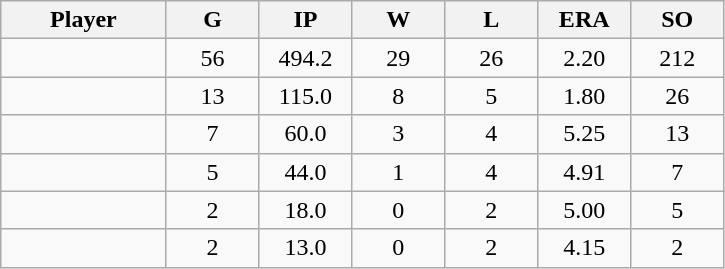<table class="wikitable sortable">
<tr>
<th bgcolor="#DDDDFF" width="16%">Player</th>
<th bgcolor="#DDDDFF" width="9%">G</th>
<th bgcolor="#DDDDFF" width="9%">IP</th>
<th bgcolor="#DDDDFF" width="9%">W</th>
<th bgcolor="#DDDDFF" width="9%">L</th>
<th bgcolor="#DDDDFF" width="9%">ERA</th>
<th bgcolor="#DDDDFF" width="9%">SO</th>
</tr>
<tr align="center">
<td></td>
<td>56</td>
<td>494.2</td>
<td>29</td>
<td>26</td>
<td>2.20</td>
<td>212</td>
</tr>
<tr align="center">
<td></td>
<td>13</td>
<td>115.0</td>
<td>8</td>
<td>5</td>
<td>1.80</td>
<td>26</td>
</tr>
<tr align="center">
<td></td>
<td>7</td>
<td>60.0</td>
<td>3</td>
<td>4</td>
<td>5.25</td>
<td>13</td>
</tr>
<tr align="center">
<td></td>
<td>5</td>
<td>44.0</td>
<td>1</td>
<td>4</td>
<td>4.91</td>
<td>7</td>
</tr>
<tr align="center">
<td></td>
<td>2</td>
<td>18.0</td>
<td>0</td>
<td>2</td>
<td>5.00</td>
<td>5</td>
</tr>
<tr align="center">
<td></td>
<td>2</td>
<td>13.0</td>
<td>0</td>
<td>2</td>
<td>4.15</td>
<td>2</td>
</tr>
</table>
